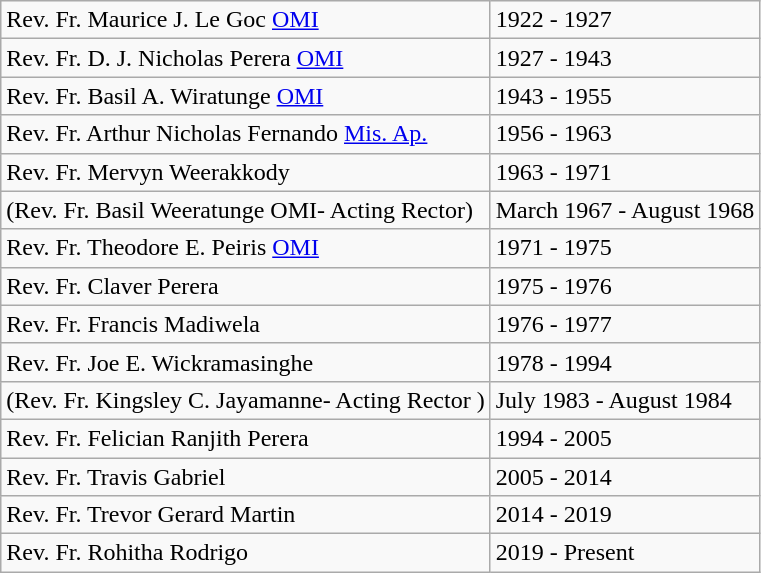<table class="wikitable">
<tr>
<td>Rev. Fr. Maurice J. Le Goc <a href='#'>OMI</a></td>
<td>1922 - 1927</td>
</tr>
<tr>
<td>Rev. Fr. D. J. Nicholas Perera <a href='#'>OMI</a></td>
<td>1927 - 1943</td>
</tr>
<tr>
<td>Rev. Fr. Basil A. Wiratunge <a href='#'>OMI</a></td>
<td>1943 - 1955</td>
</tr>
<tr>
<td>Rev. Fr. Arthur Nicholas Fernando <a href='#'>Mis. Ap.</a></td>
<td>1956 - 1963</td>
</tr>
<tr>
<td>Rev. Fr. Mervyn Weerakkody</td>
<td>1963 - 1971</td>
</tr>
<tr>
<td>(Rev. Fr. Basil Weeratunge OMI- Acting Rector)</td>
<td>March 1967 - August 1968</td>
</tr>
<tr>
<td>Rev. Fr. Theodore E. Peiris <a href='#'>OMI</a></td>
<td>1971 - 1975</td>
</tr>
<tr>
<td>Rev. Fr. Claver Perera</td>
<td>1975 - 1976</td>
</tr>
<tr>
<td>Rev. Fr. Francis Madiwela</td>
<td>1976 - 1977</td>
</tr>
<tr>
<td>Rev. Fr. Joe E. Wickramasinghe</td>
<td>1978 - 1994</td>
</tr>
<tr>
<td>(Rev. Fr. Kingsley C. Jayamanne- Acting Rector )</td>
<td>July 1983 - August 1984</td>
</tr>
<tr>
<td>Rev. Fr. Felician Ranjith Perera</td>
<td>1994 - 2005</td>
</tr>
<tr>
<td>Rev. Fr. Travis Gabriel</td>
<td>2005 - 2014</td>
</tr>
<tr>
<td>Rev. Fr. Trevor Gerard Martin</td>
<td>2014 - 2019</td>
</tr>
<tr>
<td>Rev. Fr. Rohitha Rodrigo</td>
<td>2019 - Present</td>
</tr>
</table>
